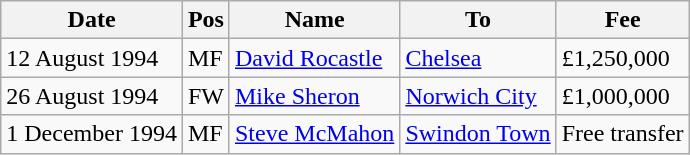<table class="wikitable">
<tr>
<th>Date</th>
<th>Pos</th>
<th>Name</th>
<th>To</th>
<th>Fee</th>
</tr>
<tr>
<td>12 August 1994</td>
<td>MF</td>
<td><a href='#'>David Rocastle</a></td>
<td><a href='#'>Chelsea</a></td>
<td>£1,250,000</td>
</tr>
<tr>
<td>26 August 1994</td>
<td>FW</td>
<td><a href='#'>Mike Sheron</a></td>
<td><a href='#'>Norwich City</a></td>
<td>£1,000,000</td>
</tr>
<tr>
<td>1 December 1994</td>
<td>MF</td>
<td><a href='#'>Steve McMahon</a></td>
<td><a href='#'>Swindon Town</a></td>
<td>Free transfer</td>
</tr>
</table>
